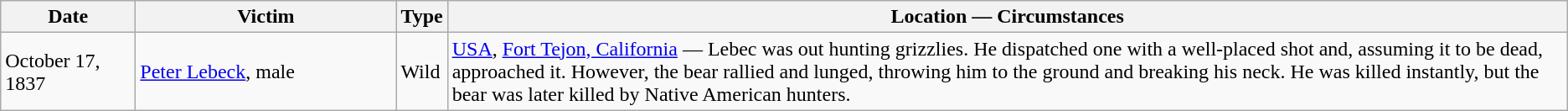<table class="wikitable sortable">
<tr>
<th style="width:100px;" class="unsortable">Date</th>
<th style="width:200px;" class="unsortable">Victim</th>
<th class="unsortable">Type</th>
<th class=unsortable>Location — Circumstances</th>
</tr>
<tr>
<td>October 17, 1837</td>
<td><a href='#'>Peter Lebeck</a>, male</td>
<td>Wild</td>
<td><a href='#'>USA</a>, <a href='#'>Fort Tejon, California</a> — Lebec was out hunting grizzlies. He dispatched one with a well-placed shot and, assuming it to be dead, approached it. However, the bear rallied and lunged, throwing him to the ground and breaking his neck. He was killed instantly, but the bear was later killed by Native American hunters.</td>
</tr>
</table>
